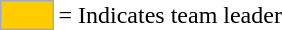<table>
<tr>
<td style="background:#fc0; border:1px solid #aaa; width:2em;"></td>
<td>= Indicates team leader</td>
</tr>
</table>
